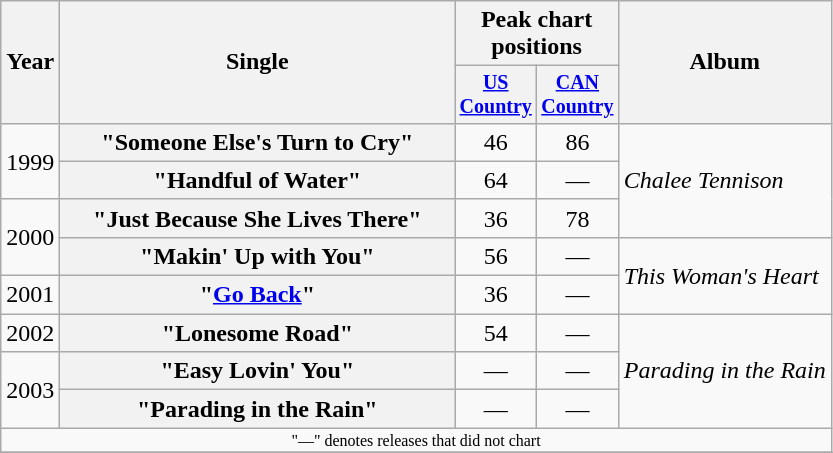<table class="wikitable plainrowheaders" style="text-align:center;">
<tr>
<th rowspan="2">Year</th>
<th rowspan="2" style="width:16em;">Single</th>
<th colspan="2">Peak chart<br>positions</th>
<th rowspan="2">Album</th>
</tr>
<tr style="font-size:smaller;">
<th width="45"><a href='#'>US Country</a></th>
<th width="45"><a href='#'>CAN Country</a></th>
</tr>
<tr>
<td rowspan="2">1999</td>
<th scope="row">"Someone Else's Turn to Cry"</th>
<td>46</td>
<td>86</td>
<td align="left" rowspan="3"><em>Chalee Tennison</em></td>
</tr>
<tr>
<th scope="row">"Handful of Water"</th>
<td>64</td>
<td>—</td>
</tr>
<tr>
<td rowspan="2">2000</td>
<th scope="row">"Just Because She Lives There"</th>
<td>36</td>
<td>78</td>
</tr>
<tr>
<th scope="row">"Makin' Up with You"</th>
<td>56</td>
<td>—</td>
<td align="left" rowspan="2"><em>This Woman's Heart</em></td>
</tr>
<tr>
<td>2001</td>
<th scope="row">"<a href='#'>Go Back</a>"</th>
<td>36</td>
<td>—</td>
</tr>
<tr>
<td>2002</td>
<th scope="row">"Lonesome Road"</th>
<td>54</td>
<td>—</td>
<td align="left" rowspan="3"><em>Parading in the Rain</em></td>
</tr>
<tr>
<td rowspan="2">2003</td>
<th scope="row">"Easy Lovin' You"</th>
<td>—</td>
<td>—</td>
</tr>
<tr>
<th scope="row">"Parading in the Rain"</th>
<td>—</td>
<td>—</td>
</tr>
<tr>
<td colspan="5" style="font-size:8pt">"—" denotes releases that did not chart</td>
</tr>
<tr>
</tr>
</table>
